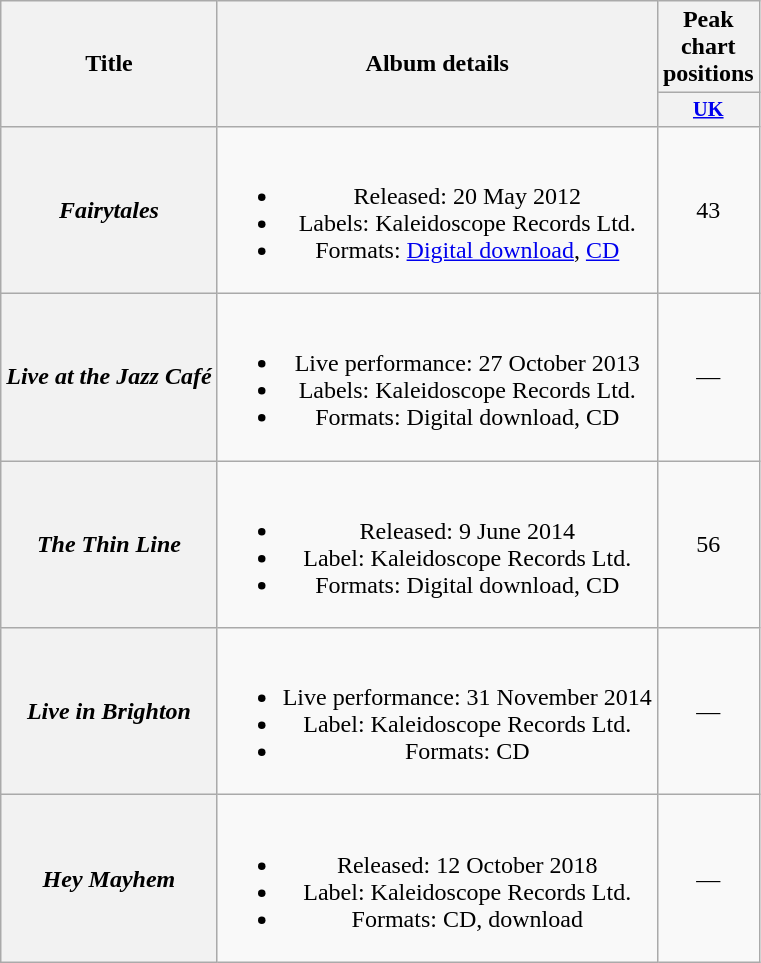<table class="wikitable plainrowheaders" style="text-align:center;">
<tr>
<th scope="col" rowspan="2">Title</th>
<th scope="col" rowspan="2">Album details</th>
<th scope="col" colspan="1">Peak chart positions</th>
</tr>
<tr>
<th scope="col" style="width:3em;font-size:85%;"><a href='#'>UK</a><br></th>
</tr>
<tr>
<th scope="row"><em>Fairytales</em></th>
<td><br><ul><li>Released: 20 May 2012</li><li>Labels: Kaleidoscope Records Ltd.</li><li>Formats: <a href='#'>Digital download</a>, <a href='#'>CD</a></li></ul></td>
<td>43</td>
</tr>
<tr>
<th scope="row"><em>Live at the Jazz Café</em></th>
<td><br><ul><li>Live performance: 27 October 2013</li><li>Labels: Kaleidoscope Records Ltd.</li><li>Formats: Digital download, CD</li></ul></td>
<td>—</td>
</tr>
<tr>
<th scope="row"><em>The Thin Line</em></th>
<td><br><ul><li>Released: 9 June 2014</li><li>Label: Kaleidoscope Records Ltd.</li><li>Formats: Digital download, CD</li></ul></td>
<td>56</td>
</tr>
<tr>
<th scope="row"><em>Live in Brighton</em></th>
<td><br><ul><li>Live performance: 31 November 2014</li><li>Label: Kaleidoscope Records Ltd.</li><li>Formats: CD</li></ul></td>
<td>—</td>
</tr>
<tr>
<th scope="row"><em>Hey Mayhem</em></th>
<td><br><ul><li>Released: 12 October 2018</li><li>Label:  Kaleidoscope Records Ltd.</li><li>Formats: CD, download</li></ul></td>
<td>—</td>
</tr>
</table>
